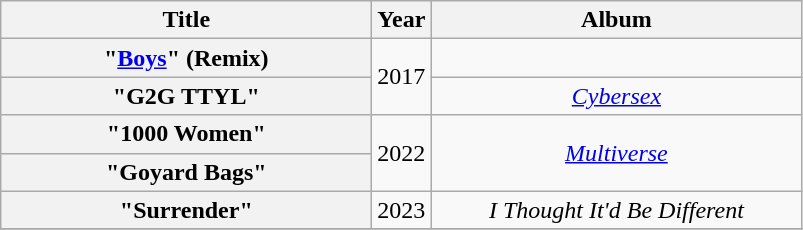<table class="wikitable plainrowheaders" style="text-align:center;">
<tr>
<th scope="col" style="width:15em;">Title</th>
<th scope="col" style="width:1em;">Year</th>
<th scope="col" style="width:15em;">Album</th>
</tr>
<tr>
<th scope="row">"<a href='#'>Boys</a>" (Remix)<br></th>
<td rowspan=2>2017</td>
<td></td>
</tr>
<tr>
<th scope="row">"G2G TTYL"<br></th>
<td><em><a href='#'>Cybersex</a></em></td>
</tr>
<tr>
<th scope="row">"1000 Women"<br></th>
<td rowspan=2>2022</td>
<td rowspan=2><em><a href='#'>Multiverse</a></em></td>
</tr>
<tr>
<th scope="row">"Goyard Bags"<br></th>
</tr>
<tr>
<th scope="row">"Surrender"<br></th>
<td>2023</td>
<td><em>I Thought It'd Be Different</em></td>
</tr>
<tr>
</tr>
</table>
